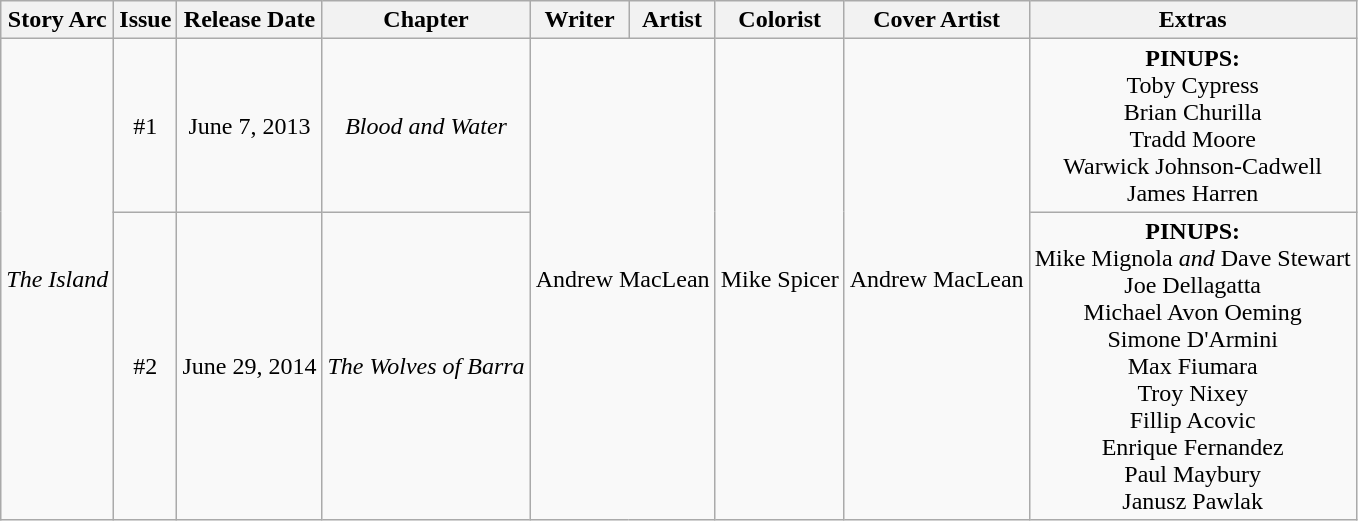<table class="wikitable" style="text-align: center">
<tr>
<th>Story Arc</th>
<th>Issue</th>
<th>Release Date</th>
<th>Chapter</th>
<th>Writer</th>
<th>Artist</th>
<th>Colorist</th>
<th>Cover Artist</th>
<th>Extras</th>
</tr>
<tr>
<td rowspan=2><em>The Island</em></td>
<td>#1</td>
<td>June 7, 2013</td>
<td><em>Blood and Water</em></td>
<td colspan=2 rowspan=2>Andrew MacLean</td>
<td rowspan=2>Mike Spicer</td>
<td rowspan=2>Andrew MacLean</td>
<td><strong><span>PINUPS:</span><br></strong>Toby Cypress<br>Brian Churilla<br>Tradd Moore<br>Warwick Johnson-Cadwell<br>James Harren</td>
</tr>
<tr>
<td>#2</td>
<td>June 29, 2014</td>
<td><em>The Wolves of Barra</em></td>
<td><strong><span>PINUPS:</span><br></strong>Mike Mignola <em>and</em> Dave Stewart<br>Joe Dellagatta<br>Michael Avon Oeming<br>Simone D'Armini<br>Max Fiumara<br>Troy Nixey<br>Fillip Acovic<br>Enrique Fernandez<br>Paul Maybury<br>Janusz Pawlak</td>
</tr>
</table>
